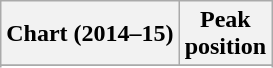<table class="wikitable sortable" border="1">
<tr>
<th>Chart (2014–15)</th>
<th>Peak<br>position</th>
</tr>
<tr>
</tr>
<tr>
</tr>
<tr>
</tr>
<tr>
</tr>
<tr>
</tr>
<tr>
</tr>
<tr>
</tr>
<tr>
</tr>
<tr>
</tr>
</table>
